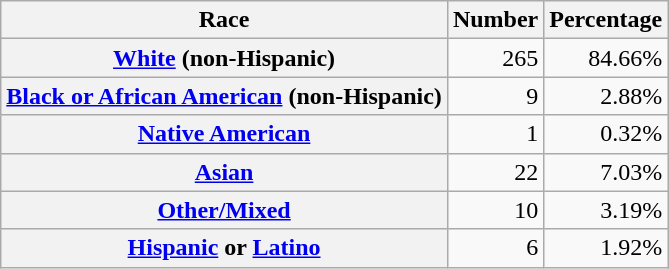<table class="wikitable" style="text-align:right">
<tr>
<th scope="col">Race</th>
<th scope="col">Number</th>
<th scope="col">Percentage</th>
</tr>
<tr>
<th scope="row"><a href='#'>White</a> (non-Hispanic)</th>
<td>265</td>
<td>84.66%</td>
</tr>
<tr>
<th scope="row"><a href='#'>Black or African American</a> (non-Hispanic)</th>
<td>9</td>
<td>2.88%</td>
</tr>
<tr>
<th scope="row"><a href='#'>Native American</a></th>
<td>1</td>
<td>0.32%</td>
</tr>
<tr>
<th scope="row"><a href='#'>Asian</a></th>
<td>22</td>
<td>7.03%</td>
</tr>
<tr>
<th scope="row"><a href='#'>Other/Mixed</a></th>
<td>10</td>
<td>3.19%</td>
</tr>
<tr>
<th scope="row"><a href='#'>Hispanic</a> or <a href='#'>Latino</a></th>
<td>6</td>
<td>1.92%</td>
</tr>
</table>
